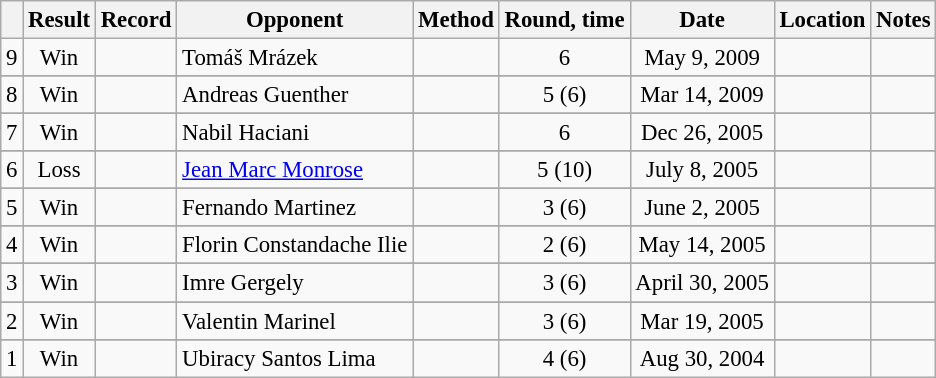<table class="wikitable" style="text-align:center; font-size:95%">
<tr>
<th></th>
<th>Result</th>
<th>Record</th>
<th>Opponent</th>
<th>Method</th>
<th>Round, time</th>
<th>Date</th>
<th>Location</th>
<th>Notes</th>
</tr>
<tr align=center>
<td>9</td>
<td>Win</td>
<td></td>
<td align=left> Tomáš Mrázek</td>
<td></td>
<td>6</td>
<td>May 9, 2009</td>
<td align=left></td>
<td align=left></td>
</tr>
<tr>
</tr>
<tr align=center>
<td>8</td>
<td>Win</td>
<td></td>
<td align=left> Andreas Guenther</td>
<td></td>
<td>5 (6)</td>
<td>Mar 14, 2009</td>
<td align=left></td>
<td align=left></td>
</tr>
<tr>
</tr>
<tr align=center>
<td>7</td>
<td>Win</td>
<td></td>
<td align=left> Nabil Haciani</td>
<td></td>
<td>6</td>
<td>Dec 26, 2005</td>
<td align=left></td>
<td align=left></td>
</tr>
<tr>
</tr>
<tr align=center>
<td>6</td>
<td>Loss</td>
<td></td>
<td align=left> <a href='#'>Jean Marc Monrose</a></td>
<td></td>
<td>5 (10)</td>
<td>July 8, 2005</td>
<td align=left></td>
<td align=left></td>
</tr>
<tr>
</tr>
<tr align=center>
<td>5</td>
<td>Win</td>
<td></td>
<td align=left> Fernando Martinez</td>
<td></td>
<td>3 (6)</td>
<td>June 2, 2005</td>
<td align=left></td>
<td align=left></td>
</tr>
<tr>
</tr>
<tr align=center>
<td>4</td>
<td>Win</td>
<td></td>
<td align=left> Florin Constandache Ilie</td>
<td></td>
<td>2 (6)</td>
<td>May 14, 2005</td>
<td align=left></td>
<td align=left></td>
</tr>
<tr>
</tr>
<tr align=center>
<td>3</td>
<td>Win</td>
<td></td>
<td align=left> Imre Gergely</td>
<td></td>
<td>3 (6)</td>
<td>April 30, 2005</td>
<td align=left></td>
<td align=left></td>
</tr>
<tr>
</tr>
<tr align=center>
<td>2</td>
<td>Win</td>
<td></td>
<td align=left> Valentin Marinel</td>
<td></td>
<td>3 (6)</td>
<td>Mar 19, 2005</td>
<td align=left></td>
<td align=left></td>
</tr>
<tr>
</tr>
<tr align=center>
<td>1</td>
<td>Win</td>
<td></td>
<td align=left> Ubiracy Santos Lima</td>
<td></td>
<td>4 (6)</td>
<td>Aug 30, 2004</td>
<td align=left></td>
<td></td>
</tr>
</table>
